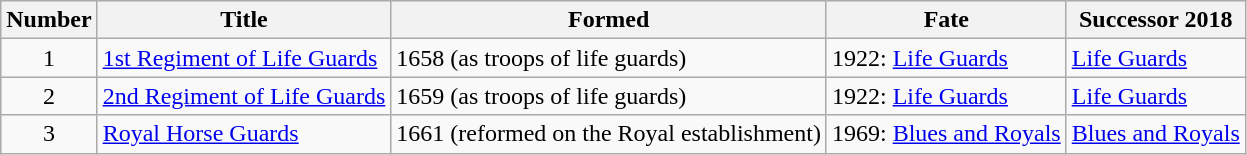<table class="wikitable">
<tr>
<th>Number</th>
<th>Title</th>
<th>Formed</th>
<th>Fate</th>
<th>Successor 2018</th>
</tr>
<tr>
<td align=center valign=middle>1</td>
<td><a href='#'>1st Regiment of Life Guards</a></td>
<td>1658 (as troops of life guards)</td>
<td>1922: <a href='#'>Life Guards</a></td>
<td><a href='#'>Life Guards</a></td>
</tr>
<tr>
<td align=center valign=middle>2</td>
<td><a href='#'>2nd Regiment of Life Guards</a></td>
<td>1659 (as troops of life guards)</td>
<td>1922: <a href='#'>Life Guards</a></td>
<td><a href='#'>Life Guards</a></td>
</tr>
<tr>
<td align=center valign=middle>3</td>
<td><a href='#'>Royal Horse Guards</a></td>
<td>1661 (reformed on the Royal establishment)</td>
<td>1969: <a href='#'>Blues and Royals</a></td>
<td><a href='#'>Blues and Royals</a></td>
</tr>
</table>
